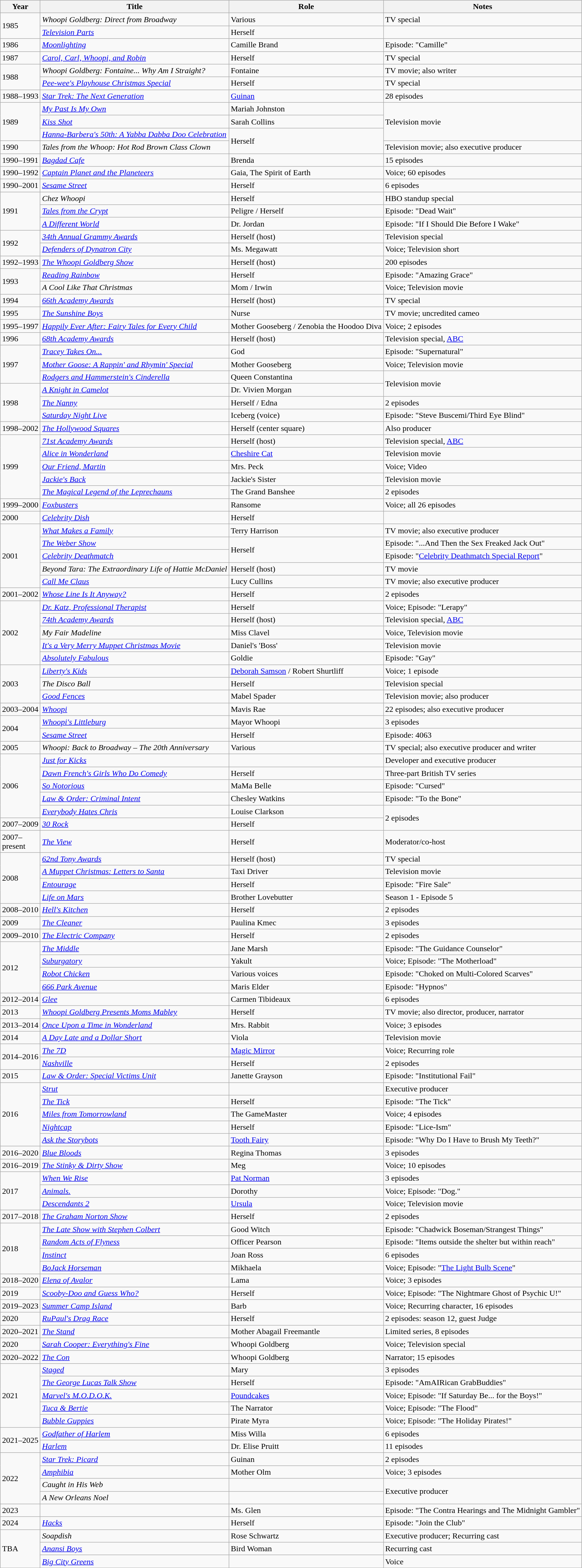<table class="wikitable sortable">
<tr>
<th>Year</th>
<th>Title</th>
<th>Role</th>
<th class="unsortable">Notes</th>
</tr>
<tr>
<td rowspan="2">1985</td>
<td><em>Whoopi Goldberg: Direct from Broadway</em></td>
<td>Various</td>
<td>TV special</td>
</tr>
<tr>
<td><em><a href='#'>Television Parts</a></em></td>
<td>Herself</td>
<td></td>
</tr>
<tr>
<td>1986</td>
<td><em><a href='#'>Moonlighting</a></em></td>
<td>Camille Brand</td>
<td>Episode: "Camille"</td>
</tr>
<tr>
<td>1987</td>
<td><em><a href='#'>Carol, Carl, Whoopi, and Robin</a></em></td>
<td>Herself</td>
<td>TV special</td>
</tr>
<tr>
<td rowspan="2">1988</td>
<td><em>Whoopi Goldberg: Fontaine... Why Am I Straight?</em></td>
<td>Fontaine</td>
<td>TV movie; also writer</td>
</tr>
<tr>
<td><em><a href='#'>Pee-wee's Playhouse Christmas Special</a></em></td>
<td>Herself</td>
<td>TV special</td>
</tr>
<tr>
<td>1988–1993</td>
<td><em><a href='#'>Star Trek: The Next Generation</a></em></td>
<td><a href='#'>Guinan</a></td>
<td>28 episodes</td>
</tr>
<tr>
<td rowspan="3">1989</td>
<td><em><a href='#'>My Past Is My Own</a></em></td>
<td>Mariah Johnston</td>
<td rowspan="3">Television movie</td>
</tr>
<tr>
<td><em><a href='#'>Kiss Shot</a></em></td>
<td>Sarah Collins</td>
</tr>
<tr>
<td><em><a href='#'>Hanna-Barbera's 50th: A Yabba Dabba Doo Celebration</a></em></td>
<td rowspan="2">Herself</td>
</tr>
<tr>
<td>1990</td>
<td><em>Tales from the Whoop: Hot Rod Brown Class Clown</em></td>
<td>Television movie; also executive producer</td>
</tr>
<tr>
<td>1990–1991</td>
<td><em><a href='#'>Bagdad Cafe</a></em></td>
<td>Brenda</td>
<td>15 episodes</td>
</tr>
<tr>
<td>1990–1992</td>
<td><em><a href='#'>Captain Planet and the Planeteers</a></em></td>
<td>Gaia, The Spirit of Earth</td>
<td>Voice; 60 episodes</td>
</tr>
<tr>
<td>1990–2001</td>
<td><em><a href='#'>Sesame Street</a></em></td>
<td>Herself</td>
<td>6 episodes</td>
</tr>
<tr>
<td rowspan="3">1991</td>
<td><em>Chez Whoopi</em></td>
<td>Herself</td>
<td>HBO standup special</td>
</tr>
<tr>
<td><em><a href='#'>Tales from the Crypt</a></em></td>
<td>Peligre / Herself</td>
<td>Episode: "Dead Wait"</td>
</tr>
<tr>
<td><em><a href='#'>A Different World</a></em></td>
<td>Dr. Jordan</td>
<td>Episode: "If I Should Die Before I Wake"</td>
</tr>
<tr>
<td rowspan="2">1992</td>
<td><em><a href='#'>34th Annual Grammy Awards</a></em></td>
<td>Herself (host)</td>
<td>Television special</td>
</tr>
<tr>
<td><em><a href='#'>Defenders of Dynatron City</a></em></td>
<td>Ms. Megawatt</td>
<td>Voice; Television short</td>
</tr>
<tr>
<td>1992–1993</td>
<td><em><a href='#'>The Whoopi Goldberg Show</a></em></td>
<td>Herself (host)</td>
<td>200 episodes</td>
</tr>
<tr>
<td rowspan="2">1993</td>
<td><em><a href='#'>Reading Rainbow</a></em></td>
<td>Herself</td>
<td>Episode: "Amazing Grace"</td>
</tr>
<tr>
<td><em>A Cool Like That Christmas</em></td>
<td>Mom / Irwin</td>
<td>Voice; Television movie</td>
</tr>
<tr>
<td>1994</td>
<td><em><a href='#'>66th Academy Awards</a></em></td>
<td>Herself (host)</td>
<td>TV special</td>
</tr>
<tr>
<td>1995</td>
<td><em><a href='#'>The Sunshine Boys</a></em></td>
<td>Nurse</td>
<td>TV movie; uncredited cameo</td>
</tr>
<tr>
<td>1995–1997</td>
<td><em><a href='#'>Happily Ever After: Fairy Tales for Every Child</a></em></td>
<td>Mother Gooseberg / Zenobia the Hoodoo Diva</td>
<td>Voice; 2 episodes</td>
</tr>
<tr>
<td>1996</td>
<td><em><a href='#'>68th Academy Awards</a></em></td>
<td>Herself (host)</td>
<td>Television special, <a href='#'>ABC</a></td>
</tr>
<tr>
<td rowspan="3">1997</td>
<td><em><a href='#'>Tracey Takes On...</a></em></td>
<td>God</td>
<td>Episode: "Supernatural"</td>
</tr>
<tr>
<td><em><a href='#'>Mother Goose: A Rappin' and Rhymin' Special</a></em></td>
<td>Mother Gooseberg</td>
<td>Voice; Television movie</td>
</tr>
<tr>
<td><em><a href='#'>Rodgers and Hammerstein's Cinderella</a></em></td>
<td>Queen Constantina</td>
<td rowspan="2">Television movie</td>
</tr>
<tr>
<td rowspan="3">1998</td>
<td><em><a href='#'>A Knight in Camelot</a></em></td>
<td>Dr. Vivien Morgan</td>
</tr>
<tr>
<td><em><a href='#'>The Nanny</a></em></td>
<td>Herself / Edna</td>
<td>2 episodes</td>
</tr>
<tr>
<td><em><a href='#'>Saturday Night Live</a></em></td>
<td>Iceberg (voice)</td>
<td>Episode: "Steve Buscemi/Third Eye Blind"</td>
</tr>
<tr>
<td>1998–2002</td>
<td><em><a href='#'>The Hollywood Squares</a></em></td>
<td>Herself (center square)</td>
<td>Also producer</td>
</tr>
<tr>
<td rowspan="5">1999</td>
<td><em><a href='#'>71st Academy Awards</a></em></td>
<td>Herself (host)</td>
<td>Television special, <a href='#'>ABC</a></td>
</tr>
<tr>
<td><em><a href='#'>Alice in Wonderland</a></em></td>
<td><a href='#'>Cheshire Cat</a></td>
<td>Television movie</td>
</tr>
<tr>
<td><em><a href='#'>Our Friend, Martin</a></em></td>
<td>Mrs. Peck</td>
<td>Voice; Video</td>
</tr>
<tr>
<td><em><a href='#'>Jackie's Back</a></em></td>
<td>Jackie's Sister</td>
<td>Television movie</td>
</tr>
<tr>
<td><em><a href='#'>The Magical Legend of the Leprechauns</a></em></td>
<td>The Grand Banshee</td>
<td>2 episodes</td>
</tr>
<tr>
<td>1999–2000</td>
<td><em><a href='#'>Foxbusters</a></em></td>
<td>Ransome</td>
<td>Voice; all 26 episodes</td>
</tr>
<tr>
<td>2000</td>
<td><em><a href='#'>Celebrity Dish</a></em></td>
<td>Herself</td>
<td></td>
</tr>
<tr>
<td rowspan="5">2001</td>
<td><em><a href='#'>What Makes a Family</a></em></td>
<td>Terry Harrison</td>
<td>TV movie; also executive producer</td>
</tr>
<tr>
<td><em><a href='#'>The Weber Show</a></em></td>
<td rowspan=2>Herself</td>
<td>Episode: "...And Then the Sex Freaked Jack Out"</td>
</tr>
<tr>
<td><em><a href='#'>Celebrity Deathmatch</a></em></td>
<td>Episode: "<a href='#'>Celebrity Deathmatch Special Report</a>"</td>
</tr>
<tr>
<td><em>Beyond Tara: The Extraordinary Life of Hattie McDaniel</em></td>
<td>Herself (host)</td>
<td>TV movie</td>
</tr>
<tr>
<td><em><a href='#'>Call Me Claus</a></em></td>
<td>Lucy Cullins</td>
<td>TV movie; also executive producer</td>
</tr>
<tr>
<td>2001–2002</td>
<td><em><a href='#'>Whose Line Is It Anyway?</a></em></td>
<td>Herself</td>
<td>2 episodes</td>
</tr>
<tr>
<td rowspan="5">2002</td>
<td><em><a href='#'>Dr. Katz, Professional Therapist</a></em></td>
<td>Herself</td>
<td>Voice; Episode: "Lerapy"</td>
</tr>
<tr>
<td><em><a href='#'>74th Academy Awards</a></em></td>
<td>Herself (host)</td>
<td>Television special, <a href='#'>ABC</a></td>
</tr>
<tr>
<td><em>My Fair Madeline</em></td>
<td>Miss Clavel</td>
<td>Voice, Television movie</td>
</tr>
<tr>
<td><em><a href='#'>It's a Very Merry Muppet Christmas Movie</a></em></td>
<td>Daniel's 'Boss'</td>
<td>Television movie</td>
</tr>
<tr>
<td><em><a href='#'>Absolutely Fabulous</a></em></td>
<td>Goldie</td>
<td>Episode: "Gay"</td>
</tr>
<tr>
<td rowspan="3">2003</td>
<td><em><a href='#'>Liberty's Kids</a></em></td>
<td><a href='#'>Deborah Samson</a> / Robert Shurtliff</td>
<td>Voice; 1 episode</td>
</tr>
<tr>
<td><em>The Disco Ball</em></td>
<td>Herself</td>
<td>Television special</td>
</tr>
<tr>
<td><em><a href='#'>Good Fences</a></em></td>
<td>Mabel Spader</td>
<td>Television movie; also producer</td>
</tr>
<tr>
<td>2003–2004</td>
<td><em><a href='#'>Whoopi</a></em></td>
<td>Mavis Rae</td>
<td>22 episodes; also executive producer</td>
</tr>
<tr>
<td rowspan="2">2004</td>
<td><em><a href='#'>Whoopi's Littleburg</a></em></td>
<td>Mayor Whoopi</td>
<td>3 episodes</td>
</tr>
<tr>
<td><em><a href='#'>Sesame Street</a></em></td>
<td>Herself</td>
<td>Episode: 4063</td>
</tr>
<tr>
<td>2005</td>
<td><em>Whoopi: Back to Broadway – The 20th Anniversary</em></td>
<td>Various</td>
<td>TV special; also executive producer and writer</td>
</tr>
<tr>
<td rowspan="5">2006</td>
<td><em><a href='#'>Just for Kicks</a></em></td>
<td></td>
<td>Developer and executive producer</td>
</tr>
<tr>
<td><em><a href='#'>Dawn French's Girls Who Do Comedy</a></em></td>
<td>Herself</td>
<td>Three-part British TV series</td>
</tr>
<tr>
<td><em><a href='#'>So Notorious</a></em></td>
<td>MaMa Belle</td>
<td>Episode: "Cursed"</td>
</tr>
<tr>
<td><em><a href='#'>Law & Order: Criminal Intent</a></em></td>
<td>Chesley Watkins</td>
<td>Episode: "To the Bone"</td>
</tr>
<tr>
<td><em><a href='#'>Everybody Hates Chris</a></em></td>
<td>Louise Clarkson</td>
<td rowspan="2">2 episodes</td>
</tr>
<tr>
<td>2007–2009</td>
<td><em><a href='#'>30 Rock</a></em></td>
<td>Herself</td>
</tr>
<tr>
<td>2007–<br>present</td>
<td><em><a href='#'>The View</a></em></td>
<td>Herself</td>
<td>Moderator/co-host</td>
</tr>
<tr>
<td rowspan="4">2008</td>
<td><em><a href='#'>62nd Tony Awards</a></em></td>
<td>Herself (host)</td>
<td>TV special</td>
</tr>
<tr>
<td><em><a href='#'>A Muppet Christmas: Letters to Santa</a></em></td>
<td>Taxi Driver</td>
<td>Television movie</td>
</tr>
<tr>
<td><em><a href='#'>Entourage</a></em></td>
<td>Herself</td>
<td>Episode: "Fire Sale"</td>
</tr>
<tr>
<td><em><a href='#'>Life on Mars</a></em></td>
<td>Brother Lovebutter</td>
<td>Season 1 - Episode 5</td>
</tr>
<tr>
<td>2008–2010</td>
<td><em><a href='#'>Hell's Kitchen</a></em></td>
<td>Herself</td>
<td>2 episodes</td>
</tr>
<tr>
<td>2009</td>
<td><em><a href='#'>The Cleaner</a></em></td>
<td>Paulina Kmec</td>
<td>3 episodes</td>
</tr>
<tr>
<td>2009–2010</td>
<td><em><a href='#'>The Electric Company</a></em></td>
<td>Herself</td>
<td>2 episodes</td>
</tr>
<tr>
<td rowspan="4">2012</td>
<td><em><a href='#'>The Middle</a></em></td>
<td>Jane Marsh</td>
<td>Episode: "The Guidance Counselor"</td>
</tr>
<tr>
<td><em><a href='#'>Suburgatory</a></em></td>
<td>Yakult</td>
<td>Voice; Episode: "The Motherload"</td>
</tr>
<tr>
<td><em><a href='#'>Robot Chicken</a></em></td>
<td>Various voices</td>
<td>Episode: "Choked on Multi-Colored Scarves"</td>
</tr>
<tr>
<td><em><a href='#'>666 Park Avenue</a></em></td>
<td>Maris Elder</td>
<td>Episode: "Hypnos"</td>
</tr>
<tr>
<td>2012–2014</td>
<td><em><a href='#'>Glee</a></em></td>
<td>Carmen Tibideaux</td>
<td>6 episodes</td>
</tr>
<tr>
<td>2013</td>
<td><em><a href='#'>Whoopi Goldberg Presents Moms Mabley</a></em></td>
<td>Herself</td>
<td>TV movie; also director, producer, narrator</td>
</tr>
<tr>
<td>2013–2014</td>
<td><em><a href='#'>Once Upon a Time in Wonderland</a></em></td>
<td>Mrs. Rabbit</td>
<td>Voice; 3 episodes</td>
</tr>
<tr>
<td>2014</td>
<td><em><a href='#'>A Day Late and a Dollar Short</a></em></td>
<td>Viola</td>
<td>Television movie</td>
</tr>
<tr>
<td rowspan="2">2014–2016</td>
<td><em><a href='#'>The 7D</a></em></td>
<td><a href='#'>Magic Mirror</a></td>
<td>Voice; Recurring role</td>
</tr>
<tr>
<td><em><a href='#'>Nashville</a></em></td>
<td>Herself</td>
<td>2 episodes</td>
</tr>
<tr>
<td>2015</td>
<td><em><a href='#'>Law & Order: Special Victims Unit</a></em></td>
<td>Janette Grayson</td>
<td>Episode: "Institutional Fail"</td>
</tr>
<tr>
<td rowspan="5">2016</td>
<td><em><a href='#'>Strut</a></em></td>
<td></td>
<td>Executive producer</td>
</tr>
<tr>
<td><em><a href='#'>The Tick</a></em></td>
<td>Herself</td>
<td>Episode: "The Tick"</td>
</tr>
<tr>
<td><em><a href='#'>Miles from Tomorrowland</a></em></td>
<td>The GameMaster</td>
<td>Voice; 4 episodes</td>
</tr>
<tr>
<td><em><a href='#'>Nightcap</a></em></td>
<td>Herself</td>
<td>Episode: "Lice-Ism"</td>
</tr>
<tr>
<td><em><a href='#'>Ask the Storybots</a></em></td>
<td><a href='#'>Tooth Fairy</a></td>
<td>Episode: "Why Do I Have to Brush My Teeth?"</td>
</tr>
<tr>
<td>2016–2020</td>
<td><em><a href='#'>Blue Bloods</a></em></td>
<td>Regina Thomas</td>
<td>3 episodes</td>
</tr>
<tr>
<td>2016–2019</td>
<td><em><a href='#'>The Stinky & Dirty Show</a></em></td>
<td>Meg</td>
<td>Voice; 10 episodes</td>
</tr>
<tr>
<td rowspan="3">2017</td>
<td><em><a href='#'>When We Rise</a></em></td>
<td><a href='#'>Pat Norman</a></td>
<td>3 episodes</td>
</tr>
<tr>
<td><em><a href='#'>Animals.</a></em></td>
<td>Dorothy</td>
<td>Voice; Episode: "Dog."</td>
</tr>
<tr>
<td><em><a href='#'>Descendants 2</a></em></td>
<td><a href='#'>Ursula</a></td>
<td>Voice; Television movie</td>
</tr>
<tr>
<td>2017–2018</td>
<td><em><a href='#'>The Graham Norton Show</a></em></td>
<td>Herself</td>
<td>2 episodes</td>
</tr>
<tr>
<td rowspan="4">2018</td>
<td><em><a href='#'>The Late Show with Stephen Colbert</a></em></td>
<td>Good Witch</td>
<td>Episode: "Chadwick Boseman/Strangest Things"</td>
</tr>
<tr>
<td><em><a href='#'>Random Acts of Flyness</a></em></td>
<td>Officer Pearson</td>
<td>Episode: "Items outside the shelter but within reach"</td>
</tr>
<tr>
<td><em><a href='#'>Instinct</a></em></td>
<td>Joan Ross</td>
<td>6 episodes</td>
</tr>
<tr>
<td><em><a href='#'>BoJack Horseman</a></em></td>
<td>Mikhaela</td>
<td>Voice; Episode: "<a href='#'>The Light Bulb Scene</a>"</td>
</tr>
<tr>
<td>2018–2020</td>
<td><em><a href='#'>Elena of Avalor</a></em></td>
<td>Lama</td>
<td>Voice; 3 episodes</td>
</tr>
<tr>
<td>2019</td>
<td><em><a href='#'>Scooby-Doo and Guess Who?</a></em></td>
<td>Herself</td>
<td>Voice; Episode: "The Nightmare Ghost of Psychic U!"</td>
</tr>
<tr>
<td>2019–2023</td>
<td><em><a href='#'>Summer Camp Island</a></em></td>
<td>Barb</td>
<td>Voice; Recurring character, 16 episodes</td>
</tr>
<tr>
<td>2020</td>
<td><em><a href='#'>RuPaul's Drag Race</a></em></td>
<td>Herself</td>
<td>2 episodes: season 12, guest Judge</td>
</tr>
<tr>
<td>2020–2021</td>
<td><em><a href='#'>The Stand</a></em></td>
<td>Mother Abagail Freemantle</td>
<td>Limited series, 8 episodes</td>
</tr>
<tr>
<td>2020</td>
<td><em><a href='#'>Sarah Cooper: Everything's Fine</a></em></td>
<td>Whoopi Goldberg</td>
<td>Voice; Television special</td>
</tr>
<tr>
<td>2020–2022</td>
<td><em><a href='#'>The Con</a></em></td>
<td>Whoopi Goldberg</td>
<td>Narrator; 15 episodes</td>
</tr>
<tr>
<td rowspan="5">2021</td>
<td><em><a href='#'>Staged</a></em></td>
<td>Mary</td>
<td>3 episodes</td>
</tr>
<tr>
<td><em><a href='#'>The George Lucas Talk Show</a></em></td>
<td>Herself</td>
<td>Episode: "AmAIRican GrabBuddies"</td>
</tr>
<tr>
<td><em><a href='#'>Marvel's M.O.D.O.K.</a></em></td>
<td><a href='#'>Poundcakes</a></td>
<td>Voice; Episode: "If Saturday Be... for the Boys!"</td>
</tr>
<tr>
<td><em><a href='#'>Tuca & Bertie</a></em></td>
<td>The Narrator</td>
<td>Voice; Episode: "The Flood"</td>
</tr>
<tr>
<td><em><a href='#'>Bubble Guppies</a></em></td>
<td>Pirate Myra</td>
<td>Voice; Episode: "The Holiday Pirates!"</td>
</tr>
<tr>
<td rowspan="2">2021–2025</td>
<td><em><a href='#'>Godfather of Harlem</a></em></td>
<td>Miss Willa</td>
<td>6 episodes</td>
</tr>
<tr>
<td><em><a href='#'>Harlem</a></em></td>
<td>Dr. Elise Pruitt</td>
<td>11 episodes</td>
</tr>
<tr>
<td rowspan=4>2022</td>
<td><em><a href='#'>Star Trek: Picard</a></em></td>
<td>Guinan</td>
<td>2 episodes</td>
</tr>
<tr>
<td><em><a href='#'>Amphibia</a></em></td>
<td>Mother Olm</td>
<td>Voice; 3 episodes</td>
</tr>
<tr>
<td><em>Caught in His Web</em></td>
<td></td>
<td rowspan="2">Executive producer</td>
</tr>
<tr>
<td><em>A New Orleans Noel</em></td>
<td></td>
</tr>
<tr>
<td>2023</td>
<td></td>
<td>Ms. Glen</td>
<td>Episode: "The Contra Hearings and The Midnight Gambler"</td>
</tr>
<tr>
<td>2024</td>
<td><em><a href='#'>Hacks</a></em></td>
<td>Herself</td>
<td>Episode: "Join the Club"</td>
</tr>
<tr>
<td rowspan=3>TBA</td>
<td><em>Soapdish</em></td>
<td>Rose Schwartz</td>
<td>Executive producer; Recurring cast</td>
</tr>
<tr>
<td><a href='#'><em>Anansi Boys</em></a></td>
<td>Bird Woman</td>
<td>Recurring cast</td>
</tr>
<tr>
<td><em><a href='#'>Big City Greens</a></em></td>
<td></td>
<td>Voice</td>
</tr>
</table>
